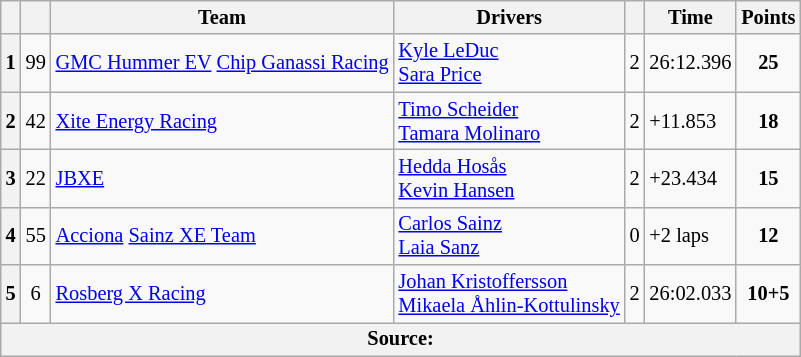<table class="wikitable" style="font-size: 85%">
<tr>
<th scope="col"></th>
<th scope="col"></th>
<th scope="col">Team</th>
<th scope="col">Drivers</th>
<th scope="col"></th>
<th scope="col">Time</th>
<th scope="col">Points</th>
</tr>
<tr>
<th scope=row>1</th>
<td align=center>99</td>
<td> <a href='#'>GMC Hummer EV</a> <a href='#'>Chip Ganassi Racing</a></td>
<td> <a href='#'>Kyle LeDuc</a><br> <a href='#'>Sara Price</a></td>
<td>2</td>
<td>26:12.396</td>
<td align=center><strong>25</strong></td>
</tr>
<tr>
<th scope=row>2</th>
<td align=center>42</td>
<td> <a href='#'>Xite Energy Racing</a></td>
<td> <a href='#'>Timo Scheider</a><br> <a href='#'>Tamara Molinaro</a></td>
<td>2</td>
<td>+11.853</td>
<td align=center><strong>18</strong></td>
</tr>
<tr>
<th scope=row>3</th>
<td align=center>22</td>
<td> <a href='#'>JBXE</a></td>
<td> <a href='#'>Hedda Hosås</a><br> <a href='#'>Kevin Hansen</a></td>
<td>2</td>
<td>+23.434</td>
<td align=center><strong>15</strong></td>
</tr>
<tr>
<th scope=row>4</th>
<td align=center>55</td>
<td> <a href='#'>Acciona</a>  <a href='#'>Sainz XE Team</a></td>
<td> <a href='#'>Carlos Sainz</a><br> <a href='#'>Laia Sanz</a></td>
<td>0</td>
<td>+2 laps</td>
<td align=center><strong>12</strong></td>
</tr>
<tr>
<th scope=row>5</th>
<td align=center>6</td>
<td> <a href='#'>Rosberg X Racing</a></td>
<td> <a href='#'>Johan Kristoffersson</a><br> <a href='#'>Mikaela Åhlin-Kottulinsky</a></td>
<td>2</td>
<td>26:02.033</td>
<td align=center><strong>10+5</strong></td>
</tr>
<tr>
<th colspan="7">Source:</th>
</tr>
</table>
